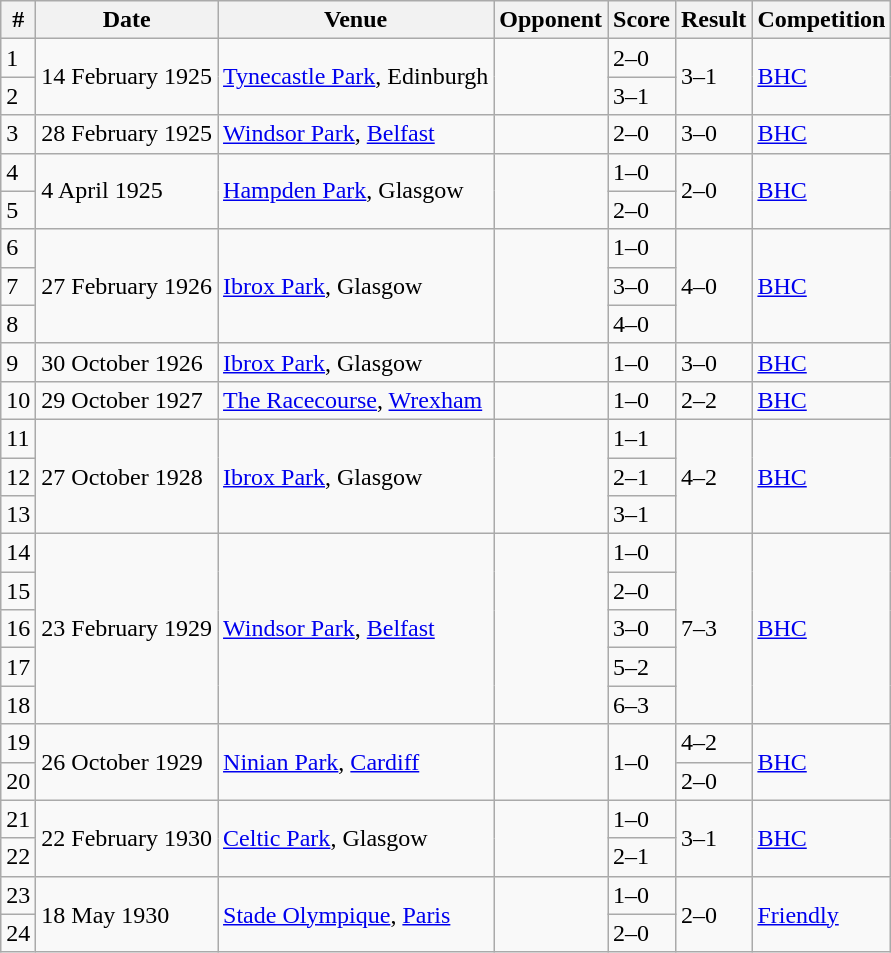<table class="wikitable">
<tr>
<th>#</th>
<th>Date</th>
<th>Venue</th>
<th>Opponent</th>
<th>Score</th>
<th>Result</th>
<th>Competition</th>
</tr>
<tr>
<td>1</td>
<td rowspan=2>14 February 1925</td>
<td rowspan=2><a href='#'>Tynecastle Park</a>, Edinburgh</td>
<td rowspan=2></td>
<td>2–0</td>
<td rowspan=2>3–1</td>
<td rowspan=2><a href='#'>BHC</a></td>
</tr>
<tr>
<td>2</td>
<td>3–1</td>
</tr>
<tr>
<td>3</td>
<td>28 February 1925</td>
<td><a href='#'>Windsor Park</a>, <a href='#'>Belfast</a></td>
<td></td>
<td>2–0</td>
<td>3–0</td>
<td><a href='#'>BHC</a></td>
</tr>
<tr>
<td>4</td>
<td rowspan=2>4 April 1925</td>
<td rowspan=2><a href='#'>Hampden Park</a>, Glasgow</td>
<td rowspan=2></td>
<td>1–0</td>
<td rowspan=2>2–0</td>
<td rowspan=2><a href='#'>BHC</a></td>
</tr>
<tr>
<td>5</td>
<td>2–0</td>
</tr>
<tr>
<td>6</td>
<td rowspan=3>27 February 1926</td>
<td rowspan=3><a href='#'>Ibrox Park</a>, Glasgow</td>
<td rowspan=3></td>
<td>1–0</td>
<td rowspan=3>4–0</td>
<td rowspan=3><a href='#'>BHC</a></td>
</tr>
<tr>
<td>7</td>
<td>3–0</td>
</tr>
<tr>
<td>8</td>
<td>4–0</td>
</tr>
<tr>
<td>9</td>
<td>30 October 1926</td>
<td><a href='#'>Ibrox Park</a>, Glasgow</td>
<td></td>
<td>1–0</td>
<td>3–0</td>
<td><a href='#'>BHC</a></td>
</tr>
<tr>
<td>10</td>
<td>29 October 1927</td>
<td><a href='#'>The Racecourse</a>, <a href='#'>Wrexham</a></td>
<td></td>
<td>1–0</td>
<td>2–2</td>
<td><a href='#'>BHC</a></td>
</tr>
<tr>
<td>11</td>
<td rowspan=3>27 October 1928</td>
<td rowspan=3><a href='#'>Ibrox Park</a>, Glasgow</td>
<td rowspan=3></td>
<td>1–1</td>
<td rowspan=3>4–2</td>
<td rowspan=3><a href='#'>BHC</a></td>
</tr>
<tr>
<td>12</td>
<td>2–1</td>
</tr>
<tr>
<td>13</td>
<td>3–1</td>
</tr>
<tr>
<td>14</td>
<td rowspan=5>23 February 1929</td>
<td rowspan=5><a href='#'>Windsor Park</a>, <a href='#'>Belfast</a></td>
<td rowspan=5></td>
<td>1–0</td>
<td rowspan=5>7–3</td>
<td rowspan=5><a href='#'>BHC</a></td>
</tr>
<tr>
<td>15</td>
<td>2–0</td>
</tr>
<tr>
<td>16</td>
<td>3–0</td>
</tr>
<tr>
<td>17</td>
<td>5–2</td>
</tr>
<tr>
<td>18</td>
<td>6–3</td>
</tr>
<tr>
<td>19</td>
<td rowspan=2>26 October 1929</td>
<td rowspan=2><a href='#'>Ninian Park</a>, <a href='#'>Cardiff</a></td>
<td rowspan=2></td>
<td rowspan=2>1–0</td>
<td>4–2</td>
<td rowspan=2><a href='#'>BHC</a></td>
</tr>
<tr>
<td>20</td>
<td>2–0</td>
</tr>
<tr>
<td>21</td>
<td rowspan=2>22 February 1930</td>
<td rowspan=2><a href='#'>Celtic Park</a>, Glasgow</td>
<td rowspan=2></td>
<td>1–0</td>
<td rowspan=2>3–1</td>
<td rowspan=2><a href='#'>BHC</a></td>
</tr>
<tr>
<td>22</td>
<td>2–1</td>
</tr>
<tr>
<td>23</td>
<td rowspan=2>18 May 1930</td>
<td rowspan=2><a href='#'>Stade Olympique</a>, <a href='#'>Paris</a></td>
<td rowspan=2></td>
<td>1–0</td>
<td rowspan=2>2–0</td>
<td rowspan=2><a href='#'>Friendly</a></td>
</tr>
<tr>
<td>24</td>
<td>2–0</td>
</tr>
</table>
